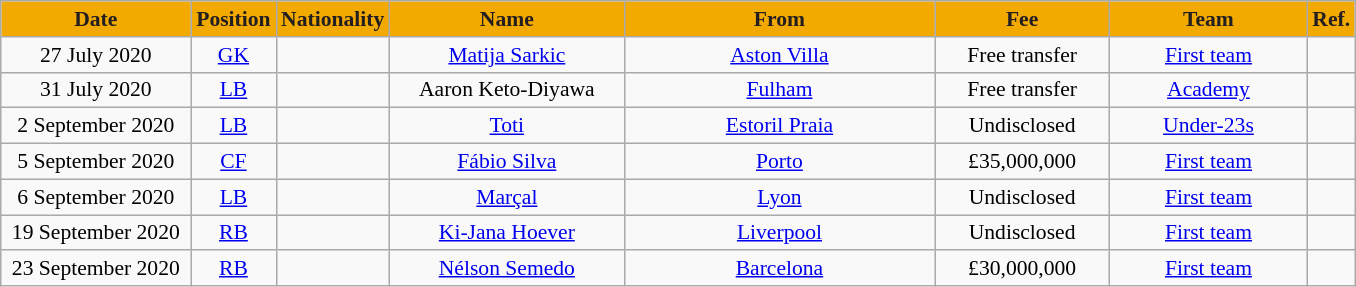<table class="wikitable"  style="text-align:center; font-size:90%; ">
<tr>
<th style="background:#F2A900; color:#231F20; width:120px;">Date</th>
<th style="background:#F2A900; color:#231F20; width:50px;">Position</th>
<th style="background:#F2A900; color:#231F20; width:50px;">Nationality</th>
<th style="background:#F2A900; color:#231F20; width:150px;">Name</th>
<th style="background:#F2A900; color:#231F20; width:200px;">From</th>
<th style="background:#F2A900; color:#231F20; width:110px;">Fee</th>
<th style="background:#F2A900; color:#231F20; width:125px;">Team</th>
<th style="background:#F2A900; color:#231F20; width:25px;">Ref.</th>
</tr>
<tr>
<td>27 July 2020</td>
<td><a href='#'>GK</a></td>
<td></td>
<td><a href='#'>Matija Sarkic</a></td>
<td> <a href='#'>Aston Villa</a></td>
<td>Free transfer</td>
<td><a href='#'>First team</a></td>
<td></td>
</tr>
<tr>
<td>31 July 2020</td>
<td><a href='#'>LB</a></td>
<td></td>
<td>Aaron Keto-Diyawa</td>
<td> <a href='#'>Fulham</a></td>
<td>Free transfer</td>
<td><a href='#'>Academy</a></td>
<td></td>
</tr>
<tr>
<td>2 September 2020</td>
<td><a href='#'>LB</a></td>
<td></td>
<td><a href='#'>Toti</a></td>
<td> <a href='#'>Estoril Praia</a></td>
<td>Undisclosed</td>
<td><a href='#'>Under-23s</a></td>
<td></td>
</tr>
<tr>
<td>5 September 2020</td>
<td><a href='#'>CF</a></td>
<td></td>
<td><a href='#'>Fábio Silva</a></td>
<td> <a href='#'>Porto</a></td>
<td>£35,000,000</td>
<td><a href='#'>First team</a></td>
<td></td>
</tr>
<tr>
<td>6 September 2020</td>
<td><a href='#'>LB</a></td>
<td></td>
<td><a href='#'>Marçal</a></td>
<td> <a href='#'>Lyon</a></td>
<td>Undisclosed</td>
<td><a href='#'>First team</a></td>
<td></td>
</tr>
<tr>
<td>19 September 2020</td>
<td><a href='#'>RB</a></td>
<td></td>
<td><a href='#'>Ki-Jana Hoever</a></td>
<td> <a href='#'>Liverpool</a></td>
<td>Undisclosed</td>
<td><a href='#'>First team</a></td>
<td></td>
</tr>
<tr>
<td>23 September 2020</td>
<td><a href='#'>RB</a></td>
<td></td>
<td><a href='#'>Nélson Semedo</a></td>
<td> <a href='#'>Barcelona</a></td>
<td>£30,000,000</td>
<td><a href='#'>First team</a></td>
<td></td>
</tr>
</table>
